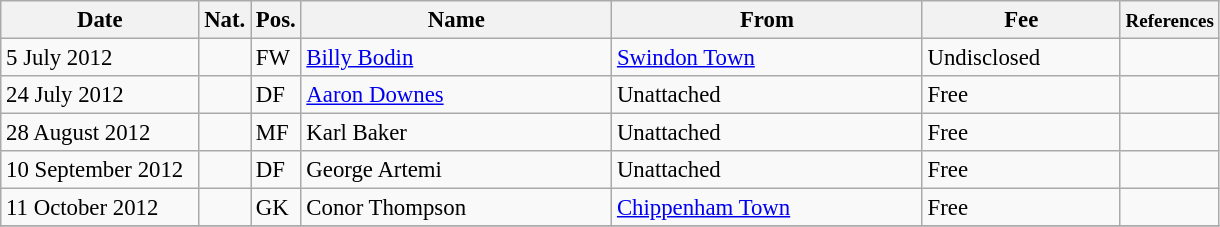<table class="wikitable" style="font-size: 95%; text-align: left;">
<tr>
<th width=125>Date</th>
<th>Nat.</th>
<th>Pos.</th>
<th width=200>Name</th>
<th width=200>From</th>
<th width=125>Fee</th>
<th><small>References</small></th>
</tr>
<tr>
<td>5 July 2012</td>
<td></td>
<td>FW</td>
<td><a href='#'>Billy Bodin</a></td>
<td><a href='#'>Swindon Town</a></td>
<td>Undisclosed</td>
<td align="center"></td>
</tr>
<tr>
<td>24 July 2012</td>
<td></td>
<td>DF</td>
<td><a href='#'>Aaron Downes</a></td>
<td>Unattached</td>
<td>Free</td>
<td align="center"></td>
</tr>
<tr>
<td>28 August 2012</td>
<td></td>
<td>MF</td>
<td>Karl Baker</td>
<td>Unattached</td>
<td>Free</td>
<td align="center"></td>
</tr>
<tr>
<td>10 September 2012</td>
<td></td>
<td>DF</td>
<td>George Artemi</td>
<td>Unattached</td>
<td>Free</td>
<td align="center"></td>
</tr>
<tr>
<td>11 October 2012</td>
<td></td>
<td>GK</td>
<td>Conor Thompson</td>
<td><a href='#'>Chippenham Town</a></td>
<td>Free</td>
<td align="center"></td>
</tr>
<tr>
</tr>
</table>
